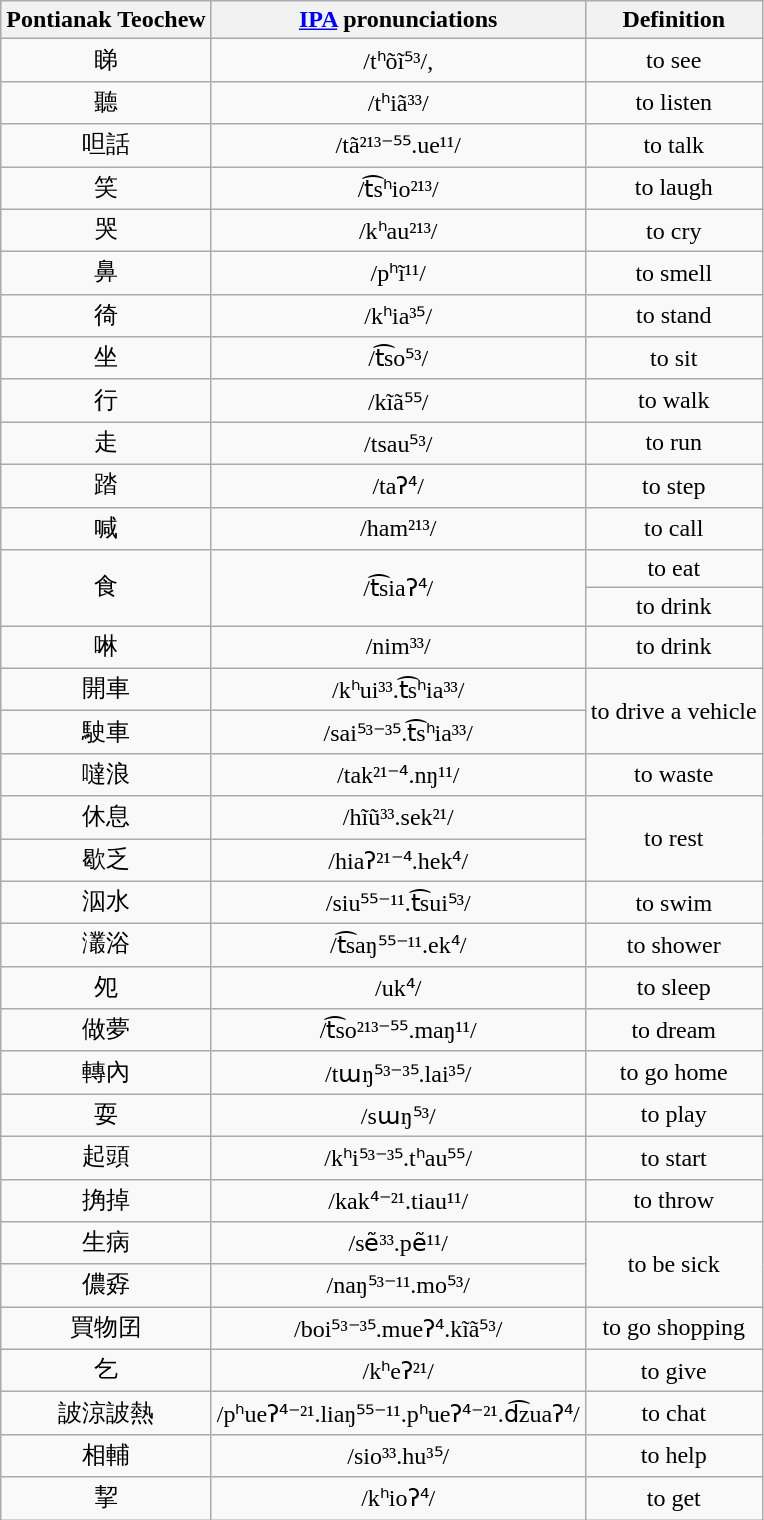<table class="wikitable">
<tr>
<th>Pontianak Teochew</th>
<th><a href='#'>IPA</a> pronunciations</th>
<th>Definition</th>
</tr>
<tr align="center">
<td>睇</td>
<td>/tʰõĩ⁵³/,</td>
<td>to see</td>
</tr>
<tr align="center">
<td>聽</td>
<td>/tʰiã³³/</td>
<td>to listen</td>
</tr>
<tr align="center">
<td>呾話</td>
<td>/tã²¹³⁻⁵⁵.ue¹¹/</td>
<td>to talk</td>
</tr>
<tr align="center">
<td>笑</td>
<td>/t͡sʰio²¹³/</td>
<td>to laugh</td>
</tr>
<tr align="center">
<td>哭</td>
<td>/kʰau²¹³/</td>
<td>to cry</td>
</tr>
<tr align="center">
<td>鼻</td>
<td>/pʰĩ¹¹/</td>
<td>to smell</td>
</tr>
<tr align="center">
<td>徛</td>
<td>/kʰia³⁵/</td>
<td>to stand</td>
</tr>
<tr align="center">
<td>坐</td>
<td>/t͡so⁵³/</td>
<td>to sit</td>
</tr>
<tr align="center">
<td>行</td>
<td>/kĩã⁵⁵/</td>
<td>to walk</td>
</tr>
<tr align="center">
<td>走</td>
<td>/tsau⁵³/</td>
<td>to run</td>
</tr>
<tr align="center">
<td>踏</td>
<td>/taʔ⁴/</td>
<td>to step</td>
</tr>
<tr align="center">
<td>喊</td>
<td>/ham²¹³/</td>
<td>to call</td>
</tr>
<tr align="center">
<td rowspan="2">食</td>
<td rowspan="2">/t͡siaʔ⁴/</td>
<td>to eat</td>
</tr>
<tr align="center">
<td>to drink</td>
</tr>
<tr align="center">
<td>啉</td>
<td>/nim³³/</td>
<td>to drink</td>
</tr>
<tr align="center">
<td>開車</td>
<td>/kʰui³³.t͡sʰia³³/</td>
<td rowspan="2">to drive a vehicle</td>
</tr>
<tr align="center">
<td>駛車</td>
<td>/sai⁵³⁻³⁵.t͡sʰia³³/</td>
</tr>
<tr align="center">
<td>噠浪</td>
<td>/tak²¹⁻⁴.nŋ¹¹/</td>
<td>to waste</td>
</tr>
<tr align="center">
<td>休息</td>
<td>/hĩũ³³.sek²¹/</td>
<td rowspan="2">to rest</td>
</tr>
<tr align="center">
<td>歇乏</td>
<td>/hiaʔ²¹⁻⁴.hek⁴/</td>
</tr>
<tr align="center">
<td>泅水</td>
<td>/siu⁵⁵⁻¹¹.t͡sui⁵³/</td>
<td>to swim</td>
</tr>
<tr align="center">
<td>灇浴</td>
<td>/t͡saŋ⁵⁵⁻¹¹.ek⁴/</td>
<td>to shower</td>
</tr>
<tr align="center">
<td>夗</td>
<td>/uk⁴/</td>
<td>to sleep</td>
</tr>
<tr align="center">
<td>做夢</td>
<td>/t͡so²¹³⁻⁵⁵.maŋ¹¹/</td>
<td>to dream</td>
</tr>
<tr align="center">
<td>轉內</td>
<td>/tɯŋ⁵³⁻³⁵.lai³⁵/</td>
<td>to go home</td>
</tr>
<tr align="center">
<td>耍</td>
<td>/sɯŋ⁵³/</td>
<td>to play</td>
</tr>
<tr align="center">
<td>起頭</td>
<td>/kʰi⁵³⁻³⁵.tʰau⁵⁵/</td>
<td>to start</td>
</tr>
<tr align="center">
<td>捔掉</td>
<td>/kak⁴⁻²¹.tiau¹¹/</td>
<td>to throw</td>
</tr>
<tr align="center">
<td>生病</td>
<td>/sẽ³³.pẽ¹¹/</td>
<td rowspan="2">to be sick</td>
</tr>
<tr align="center">
<td>儂孬</td>
<td>/naŋ⁵³⁻¹¹.mo⁵³/</td>
</tr>
<tr align="center">
<td>買物囝</td>
<td>/boi⁵³⁻³⁵.mueʔ⁴.kĩã⁵³/</td>
<td>to go shopping</td>
</tr>
<tr align="center">
<td>乞</td>
<td>/kʰeʔ²¹/</td>
<td>to give</td>
</tr>
<tr align="center">
<td>詖涼詖熱</td>
<td>/pʰueʔ⁴⁻²¹.liaŋ⁵⁵⁻¹¹.pʰueʔ⁴⁻²¹.d͡zuaʔ⁴/</td>
<td>to chat</td>
</tr>
<tr align="center">
<td>相輔</td>
<td>/sio³³.hu³⁵/</td>
<td>to help</td>
</tr>
<tr align="center">
<td>挈</td>
<td>/kʰioʔ⁴/</td>
<td>to get</td>
</tr>
</table>
